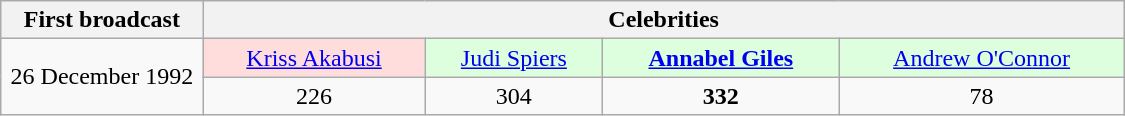<table class="wikitable" width="750px" style="text-align:center;">
<tr>
<th width="18%">First broadcast</th>
<th colspan="4">Celebrities</th>
</tr>
<tr>
<td rowspan="2">26 December 1992</td>
<td bgcolor="ffdddd"><a href='#'>Kriss Akabusi</a></td>
<td bgcolor="ddffdd"><a href='#'>Judi Spiers</a></td>
<td bgcolor="ddffdd"><strong><a href='#'>Annabel Giles</a></strong></td>
<td bgcolor="ddffdd"><a href='#'>Andrew O'Connor</a></td>
</tr>
<tr>
<td>226</td>
<td>304</td>
<td><strong>332</strong></td>
<td>78</td>
</tr>
</table>
